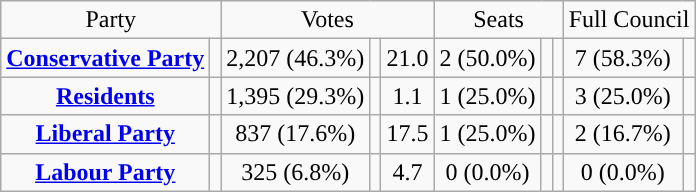<table class=wikitable style="text-align:center;">
<tr>
<td colspan=2>Party</td>
<td colspan=3>Votes</td>
<td colspan=3>Seats</td>
<td colspan=3>Full Council</td>
</tr>
<tr>
<td><strong><a href='#'>Conservative Party</a></strong></td>
<td style="background:"></td>
<td>2,207 (46.3%)</td>
<td></td>
<td> 21.0</td>
<td>2 (50.0%)</td>
<td></td>
<td></td>
<td>7 (58.3%)</td>
<td></td>
</tr>
<tr>
<td><strong><a href='#'>Residents</a></strong></td>
<td style="background:"></td>
<td>1,395 (29.3%)</td>
<td></td>
<td> 1.1</td>
<td>1 (25.0%)</td>
<td></td>
<td></td>
<td>3 (25.0%)</td>
<td></td>
</tr>
<tr>
<td><strong><a href='#'>Liberal Party</a></strong></td>
<td style="background:"></td>
<td>837 (17.6%)</td>
<td></td>
<td> 17.5</td>
<td>1 (25.0%)</td>
<td></td>
<td></td>
<td>2 (16.7%)</td>
<td></td>
</tr>
<tr>
<td><strong><a href='#'>Labour Party</a></strong></td>
<td style="background:"></td>
<td>325 (6.8%)</td>
<td></td>
<td> 4.7</td>
<td>0 (0.0%)</td>
<td></td>
<td></td>
<td>0 (0.0%)</td>
<td></td>
</tr>
</table>
